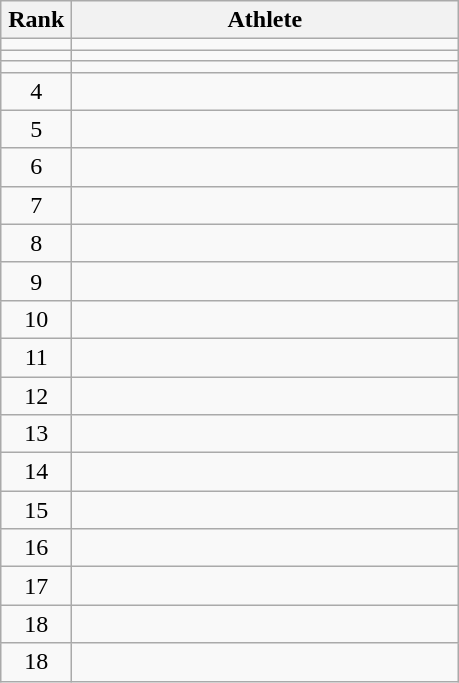<table class="wikitable" style="text-align: center;">
<tr>
<th width=40>Rank</th>
<th width=250>Athlete</th>
</tr>
<tr>
<td></td>
<td align="left"></td>
</tr>
<tr>
<td></td>
<td align="left"></td>
</tr>
<tr>
<td></td>
<td align="left"></td>
</tr>
<tr>
<td>4</td>
<td align="left"></td>
</tr>
<tr>
<td>5</td>
<td align="left"></td>
</tr>
<tr>
<td>6</td>
<td align="left"></td>
</tr>
<tr>
<td>7</td>
<td align="left"></td>
</tr>
<tr>
<td>8</td>
<td align="left"></td>
</tr>
<tr>
<td>9</td>
<td align="left"></td>
</tr>
<tr>
<td>10</td>
<td align="left"></td>
</tr>
<tr>
<td>11</td>
<td align="left"></td>
</tr>
<tr>
<td>12</td>
<td align="left"></td>
</tr>
<tr>
<td>13</td>
<td align="left"></td>
</tr>
<tr>
<td>14</td>
<td align="left"></td>
</tr>
<tr>
<td>15</td>
<td align="left"></td>
</tr>
<tr>
<td>16</td>
<td align="left"></td>
</tr>
<tr>
<td>17</td>
<td align="left"></td>
</tr>
<tr>
<td>18</td>
<td align="left"></td>
</tr>
<tr>
<td>18</td>
<td align="left"></td>
</tr>
</table>
